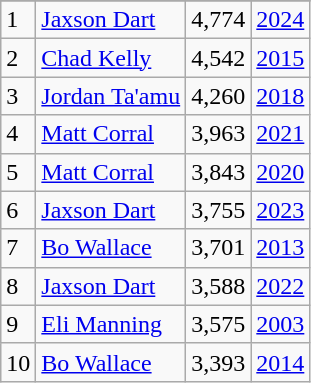<table class="wikitable">
<tr>
</tr>
<tr>
<td>1</td>
<td><a href='#'>Jaxson Dart</a></td>
<td><abbr>4,774</abbr></td>
<td><a href='#'>2024</a></td>
</tr>
<tr>
<td>2</td>
<td><a href='#'>Chad Kelly</a></td>
<td><abbr>4,542</abbr></td>
<td><a href='#'>2015</a></td>
</tr>
<tr>
<td>3</td>
<td><a href='#'>Jordan Ta'amu</a></td>
<td><abbr>4,260</abbr></td>
<td><a href='#'>2018</a></td>
</tr>
<tr>
<td>4</td>
<td><a href='#'>Matt Corral</a></td>
<td><abbr>3,963</abbr></td>
<td><a href='#'>2021</a></td>
</tr>
<tr>
<td>5</td>
<td><a href='#'>Matt Corral</a></td>
<td><abbr>3,843</abbr></td>
<td><a href='#'>2020</a></td>
</tr>
<tr>
<td>6</td>
<td><a href='#'>Jaxson Dart</a></td>
<td><abbr>3,755</abbr></td>
<td><a href='#'>2023</a></td>
</tr>
<tr>
<td>7</td>
<td><a href='#'>Bo Wallace</a></td>
<td><abbr>3,701</abbr></td>
<td><a href='#'>2013</a></td>
</tr>
<tr>
<td>8</td>
<td><a href='#'>Jaxson Dart</a></td>
<td><abbr>3,588</abbr></td>
<td><a href='#'>2022</a></td>
</tr>
<tr>
<td>9</td>
<td><a href='#'>Eli Manning</a></td>
<td><abbr>3,575</abbr></td>
<td><a href='#'>2003</a></td>
</tr>
<tr>
<td>10</td>
<td><a href='#'>Bo Wallace</a></td>
<td><abbr>3,393</abbr></td>
<td><a href='#'>2014</a></td>
</tr>
</table>
